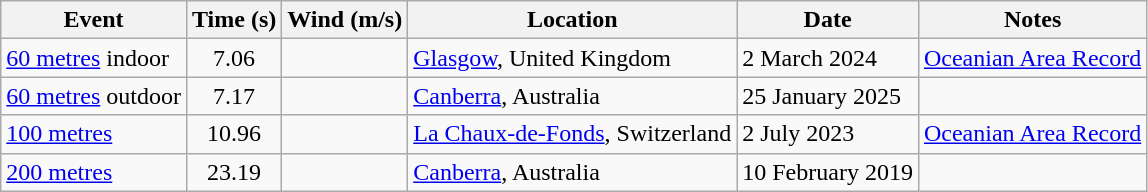<table class="wikitable">
<tr>
<th>Event</th>
<th>Time (s)</th>
<th>Wind (m/s)</th>
<th>Location</th>
<th>Date</th>
<th>Notes</th>
</tr>
<tr>
<td><a href='#'>60 metres</a> indoor</td>
<td align=center>7.06</td>
<td></td>
<td><a href='#'>Glasgow</a>, United Kingdom</td>
<td>2 March 2024</td>
<td><a href='#'>Oceanian Area Record</a></td>
</tr>
<tr>
<td><a href='#'>60 metres</a> outdoor</td>
<td align=center>7.17</td>
<td align=center></td>
<td><a href='#'>Canberra</a>, Australia</td>
<td>25 January 2025</td>
<td></td>
</tr>
<tr>
<td><a href='#'>100 metres</a></td>
<td align=center>10.96</td>
<td align=center></td>
<td><a href='#'>La Chaux-de-Fonds</a>, Switzerland</td>
<td>2 July 2023</td>
<td><a href='#'>Oceanian Area Record</a></td>
</tr>
<tr>
<td><a href='#'>200 metres</a></td>
<td align=center>23.19</td>
<td align=center></td>
<td><a href='#'>Canberra</a>, Australia</td>
<td>10 February 2019</td>
<td></td>
</tr>
</table>
